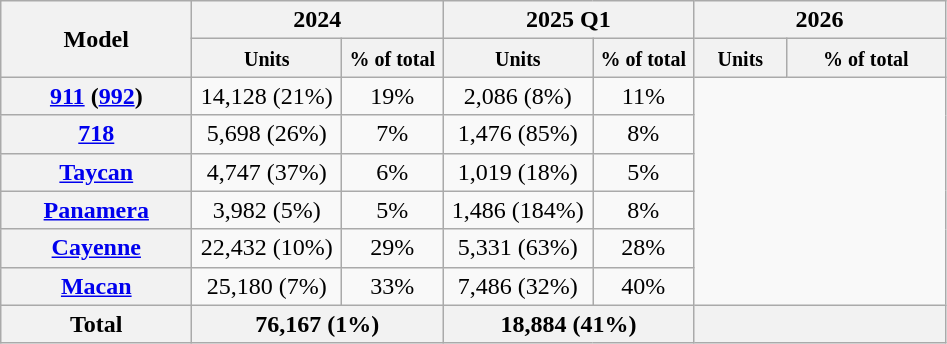<table class="wikitable" style="text-align:center; text-size:94%;">
<tr>
<th rowspan="2" style="width:120px;">Model</th>
<th colspan="2" style="width:160px;">2024</th>
<th colspan="2" style="width:160px;">2025 Q1</th>
<th colspan="2" style="width:160px;">2026</th>
</tr>
<tr>
<th><small>Units</small></th>
<th><small>% of total</small></th>
<th><small>Units</small></th>
<th><small>% of total</small></th>
<th><small>Units</small></th>
<th><small>% of total</small></th>
</tr>
<tr>
<th><a href='#'>911</a> (<a href='#'>992</a>)</th>
<td>14,128 (21%)</td>
<td>19%</td>
<td>2,086 (8%)</td>
<td>11%</td>
</tr>
<tr>
<th><a href='#'>718</a></th>
<td>5,698 (26%)</td>
<td>7%</td>
<td>1,476 (85%)</td>
<td>8%</td>
</tr>
<tr>
<th><a href='#'>Taycan</a></th>
<td>4,747	(37%)</td>
<td>6%</td>
<td>1,019 (18%)</td>
<td>5%</td>
</tr>
<tr>
<th><a href='#'>Panamera</a></th>
<td>3,982 (5%)</td>
<td>5%</td>
<td>1,486 (184%)</td>
<td>8%</td>
</tr>
<tr>
<th><a href='#'>Cayenne</a></th>
<td>22,432 (10%)</td>
<td>29%</td>
<td>5,331 (63%)</td>
<td>28%</td>
</tr>
<tr>
<th><a href='#'>Macan</a></th>
<td>25,180 (7%)</td>
<td>33%</td>
<td>7,486 (32%)</td>
<td>40%</td>
</tr>
<tr style="background:WhiteSmoke;">
<th>Total</th>
<th colspan=2>76,167 (1%)</th>
<th colspan=2>18,884 (41%)</th>
<th colspan=2></th>
</tr>
</table>
